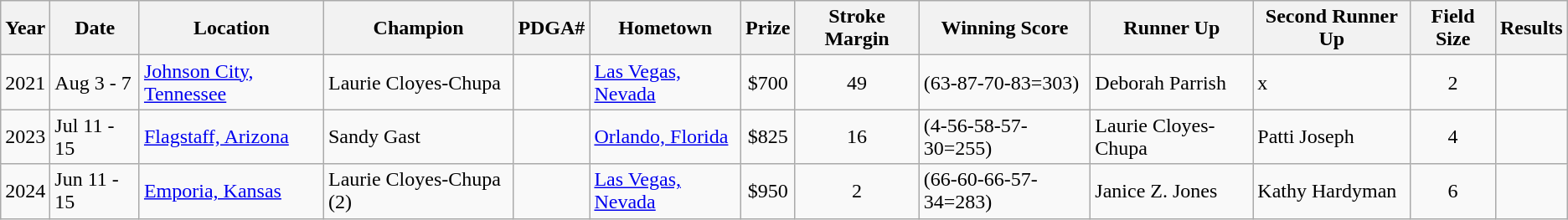<table class="wikitable">
<tr>
<th>Year</th>
<th>Date</th>
<th>Location</th>
<th>Champion</th>
<th>PDGA#</th>
<th>Hometown</th>
<th>Prize</th>
<th>Stroke Margin</th>
<th>Winning Score</th>
<th>Runner Up</th>
<th>Second Runner Up</th>
<th>Field Size</th>
<th>Results</th>
</tr>
<tr>
<td>2021</td>
<td>Aug 3 - 7</td>
<td><a href='#'>Johnson City, Tennessee</a></td>
<td>Laurie Cloyes-Chupa</td>
<td></td>
<td><a href='#'>Las Vegas, Nevada</a></td>
<td align="center">$700</td>
<td align="center">49</td>
<td>(63-87-70-83=303)</td>
<td>Deborah Parrish</td>
<td>x</td>
<td align="center">2</td>
<td></td>
</tr>
<tr>
<td>2023</td>
<td>Jul 11 - 15</td>
<td><a href='#'>Flagstaff, Arizona</a></td>
<td>Sandy Gast</td>
<td></td>
<td><a href='#'>Orlando, Florida</a></td>
<td align="center">$825</td>
<td align="center">16</td>
<td>(4-56-58-57-30=255)</td>
<td>Laurie Cloyes-Chupa</td>
<td>Patti Joseph</td>
<td align="center">4</td>
<td></td>
</tr>
<tr>
<td>2024</td>
<td>Jun 11 - 15</td>
<td><a href='#'>Emporia, Kansas</a></td>
<td>Laurie Cloyes-Chupa (2)</td>
<td></td>
<td><a href='#'>Las Vegas, Nevada</a></td>
<td align="center">$950</td>
<td align="center">2</td>
<td>(66-60-66-57-34=283)</td>
<td>Janice Z. Jones</td>
<td>Kathy Hardyman</td>
<td align="center">6</td>
<td></td>
</tr>
</table>
